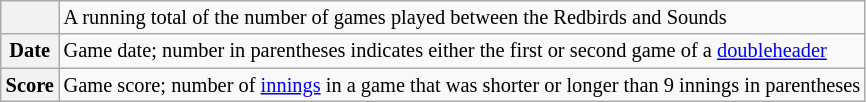<table class="wikitable plainrowheaders" style="font-size:85%">
<tr>
<th scope="row" style="text-align:center"><strong></strong></th>
<td style="white-space: nowrap;">A running total of the number of games played between the Redbirds and Sounds</td>
</tr>
<tr>
<th scope="row" style="text-align:center"><strong>Date </strong></th>
<td>Game date; number in parentheses indicates either the first or second game of a <a href='#'>doubleheader</a></td>
</tr>
<tr>
<th scope="row" style="text-align:center"><strong>Score </strong></th>
<td>Game score; number of <a href='#'>innings</a> in a game that was shorter or longer than 9 innings in parentheses</td>
</tr>
</table>
